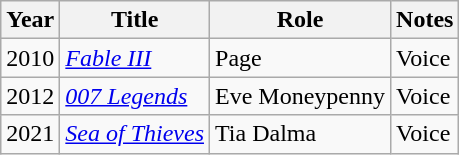<table class="wikitable sortable">
<tr>
<th>Year</th>
<th>Title</th>
<th>Role</th>
<th>Notes</th>
</tr>
<tr>
<td>2010</td>
<td><em><a href='#'>Fable III</a></em></td>
<td>Page</td>
<td>Voice</td>
</tr>
<tr>
<td>2012</td>
<td><em><a href='#'>007 Legends</a></em></td>
<td>Eve Moneypenny</td>
<td>Voice</td>
</tr>
<tr>
<td>2021</td>
<td><em><a href='#'>Sea of Thieves</a></em></td>
<td>Tia Dalma</td>
<td>Voice</td>
</tr>
</table>
